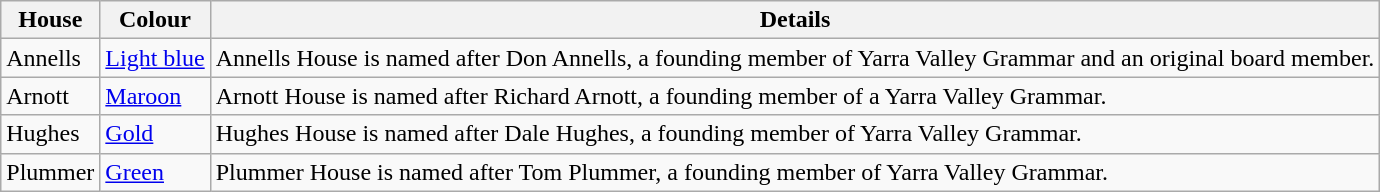<table class="wikitable">
<tr>
<th>House</th>
<th>Colour</th>
<th>Details</th>
</tr>
<tr>
<td>Annells</td>
<td><a href='#'>Light blue</a></td>
<td>Annells House is named after Don Annells, a founding member of Yarra Valley Grammar and an original board member.</td>
</tr>
<tr>
<td>Arnott</td>
<td><a href='#'>Maroon</a></td>
<td>Arnott House is named after Richard Arnott, a founding member of a Yarra Valley Grammar.</td>
</tr>
<tr>
<td>Hughes</td>
<td><a href='#'>Gold</a></td>
<td>Hughes House is named after Dale Hughes, a founding member of Yarra Valley Grammar.</td>
</tr>
<tr>
<td>Plummer</td>
<td><a href='#'>Green</a></td>
<td>Plummer House is named after Tom Plummer, a founding member of Yarra Valley Grammar.</td>
</tr>
</table>
